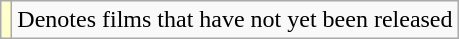<table class="wikitable">
<tr>
<td style="background:#FFFFCC;"></td>
<td>Denotes films that have not yet been released</td>
</tr>
</table>
